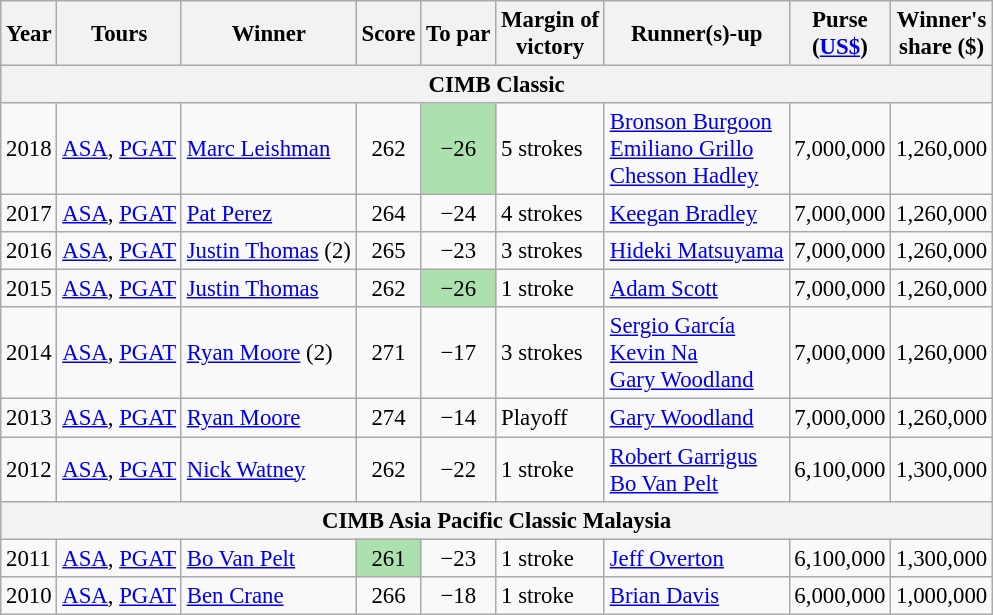<table class="wikitable" style="font-size:95%">
<tr>
<th>Year</th>
<th>Tours</th>
<th>Winner</th>
<th>Score</th>
<th>To par</th>
<th>Margin of<br>victory</th>
<th>Runner(s)-up</th>
<th>Purse<br>(<a href='#'>US$</a>)</th>
<th>Winner's<br>share ($)</th>
</tr>
<tr>
<th colspan=11>CIMB Classic</th>
</tr>
<tr>
<td>2018</td>
<td><a href='#'>ASA</a>, <a href='#'>PGAT</a></td>
<td> <a href='#'>Marc Leishman</a></td>
<td align=center>262</td>
<td style="text-align: center; background: #ACE1AF">−26</td>
<td>5 strokes</td>
<td> <a href='#'>Bronson Burgoon</a><br> <a href='#'>Emiliano Grillo</a><br> <a href='#'>Chesson Hadley</a></td>
<td align=center>7,000,000</td>
<td align=center>1,260,000</td>
</tr>
<tr>
<td>2017</td>
<td><a href='#'>ASA</a>, <a href='#'>PGAT</a></td>
<td> <a href='#'>Pat Perez</a></td>
<td align=center>264</td>
<td align=center>−24</td>
<td>4 strokes</td>
<td> <a href='#'>Keegan Bradley</a></td>
<td align=center>7,000,000</td>
<td align=center>1,260,000</td>
</tr>
<tr>
<td>2016</td>
<td><a href='#'>ASA</a>, <a href='#'>PGAT</a></td>
<td> <a href='#'>Justin Thomas</a> (2)</td>
<td align=center>265</td>
<td align=center>−23</td>
<td>3 strokes</td>
<td> <a href='#'>Hideki Matsuyama</a></td>
<td align=center>7,000,000</td>
<td align=center>1,260,000</td>
</tr>
<tr>
<td>2015</td>
<td><a href='#'>ASA</a>, <a href='#'>PGAT</a></td>
<td> <a href='#'>Justin Thomas</a></td>
<td align=center>262</td>
<td style="text-align: center; background: #ACE1AF">−26</td>
<td>1 stroke</td>
<td> <a href='#'>Adam Scott</a></td>
<td align=center>7,000,000</td>
<td align=center>1,260,000</td>
</tr>
<tr>
<td>2014</td>
<td><a href='#'>ASA</a>, <a href='#'>PGAT</a></td>
<td> <a href='#'>Ryan Moore</a> (2)</td>
<td align=center>271</td>
<td align=center>−17</td>
<td>3 strokes</td>
<td> <a href='#'>Sergio García</a><br> <a href='#'>Kevin Na</a><br> <a href='#'>Gary Woodland</a></td>
<td align=center>7,000,000</td>
<td align=center>1,260,000</td>
</tr>
<tr>
<td>2013</td>
<td><a href='#'>ASA</a>, <a href='#'>PGAT</a></td>
<td> <a href='#'>Ryan Moore</a></td>
<td align=center>274</td>
<td align=center>−14</td>
<td>Playoff</td>
<td> <a href='#'>Gary Woodland</a></td>
<td align=center>7,000,000</td>
<td align=center>1,260,000</td>
</tr>
<tr>
<td>2012</td>
<td><a href='#'>ASA</a>, <a href='#'>PGAT</a></td>
<td> <a href='#'>Nick Watney</a></td>
<td align=center>262</td>
<td align=center>−22</td>
<td>1 stroke</td>
<td> <a href='#'>Robert Garrigus</a><br> <a href='#'>Bo Van Pelt</a></td>
<td align=center>6,100,000</td>
<td align=center>1,300,000</td>
</tr>
<tr>
<th colspan=11>CIMB Asia Pacific Classic Malaysia</th>
</tr>
<tr>
<td>2011</td>
<td><a href='#'>ASA</a>, <a href='#'>PGAT</a></td>
<td> <a href='#'>Bo Van Pelt</a></td>
<td style="text-align: center; background: #ACE1AF">261</td>
<td align=center>−23</td>
<td>1 stroke</td>
<td> <a href='#'>Jeff Overton</a></td>
<td align=center>6,100,000</td>
<td align=center>1,300,000</td>
</tr>
<tr>
<td>2010</td>
<td><a href='#'>ASA</a>, <a href='#'>PGAT</a></td>
<td> <a href='#'>Ben Crane</a></td>
<td align=center>266</td>
<td align=center>−18</td>
<td>1 stroke</td>
<td> <a href='#'>Brian Davis</a></td>
<td align=center>6,000,000</td>
<td align=center>1,000,000</td>
</tr>
</table>
